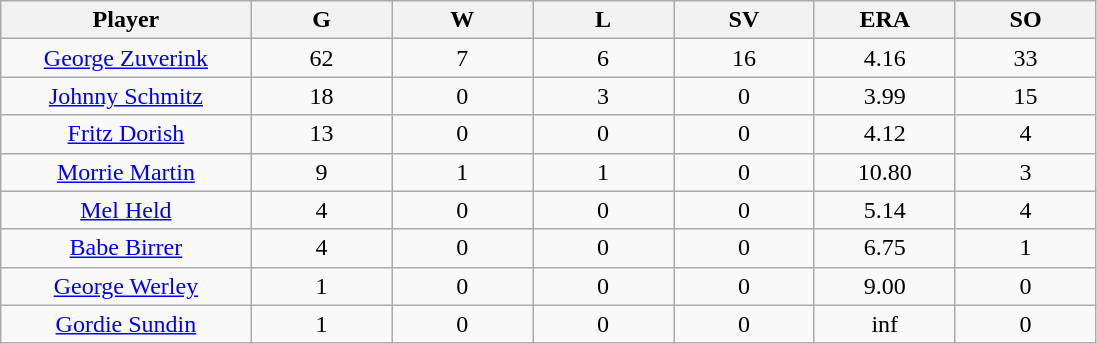<table class="wikitable sortable">
<tr>
<th bgcolor="#DDDDFF" width="16%">Player</th>
<th bgcolor="#DDDDFF" width="9%">G</th>
<th bgcolor="#DDDDFF" width="9%">W</th>
<th bgcolor="#DDDDFF" width="9%">L</th>
<th bgcolor="#DDDDFF" width="9%">SV</th>
<th bgcolor="#DDDDFF" width="9%">ERA</th>
<th bgcolor="#DDDDFF" width="9%">SO</th>
</tr>
<tr align="center">
<td><a href='#'>George Zuverink</a></td>
<td>62</td>
<td>7</td>
<td>6</td>
<td>16</td>
<td>4.16</td>
<td>33</td>
</tr>
<tr align="center">
<td><a href='#'>Johnny Schmitz</a></td>
<td>18</td>
<td>0</td>
<td>3</td>
<td>0</td>
<td>3.99</td>
<td>15</td>
</tr>
<tr align="center">
<td><a href='#'>Fritz Dorish</a></td>
<td>13</td>
<td>0</td>
<td>0</td>
<td>0</td>
<td>4.12</td>
<td>4</td>
</tr>
<tr align="center">
<td><a href='#'>Morrie Martin</a></td>
<td>9</td>
<td>1</td>
<td>1</td>
<td>0</td>
<td>10.80</td>
<td>3</td>
</tr>
<tr align="center">
<td><a href='#'>Mel Held</a></td>
<td>4</td>
<td>0</td>
<td>0</td>
<td>0</td>
<td>5.14</td>
<td>4</td>
</tr>
<tr align="center">
<td><a href='#'>Babe Birrer</a></td>
<td>4</td>
<td>0</td>
<td>0</td>
<td>0</td>
<td>6.75</td>
<td>1</td>
</tr>
<tr align="center">
<td><a href='#'>George Werley</a></td>
<td>1</td>
<td>0</td>
<td>0</td>
<td>0</td>
<td>9.00</td>
<td>0</td>
</tr>
<tr align="center">
<td><a href='#'>Gordie Sundin</a></td>
<td>1</td>
<td>0</td>
<td>0</td>
<td>0</td>
<td>inf</td>
<td>0</td>
</tr>
</table>
